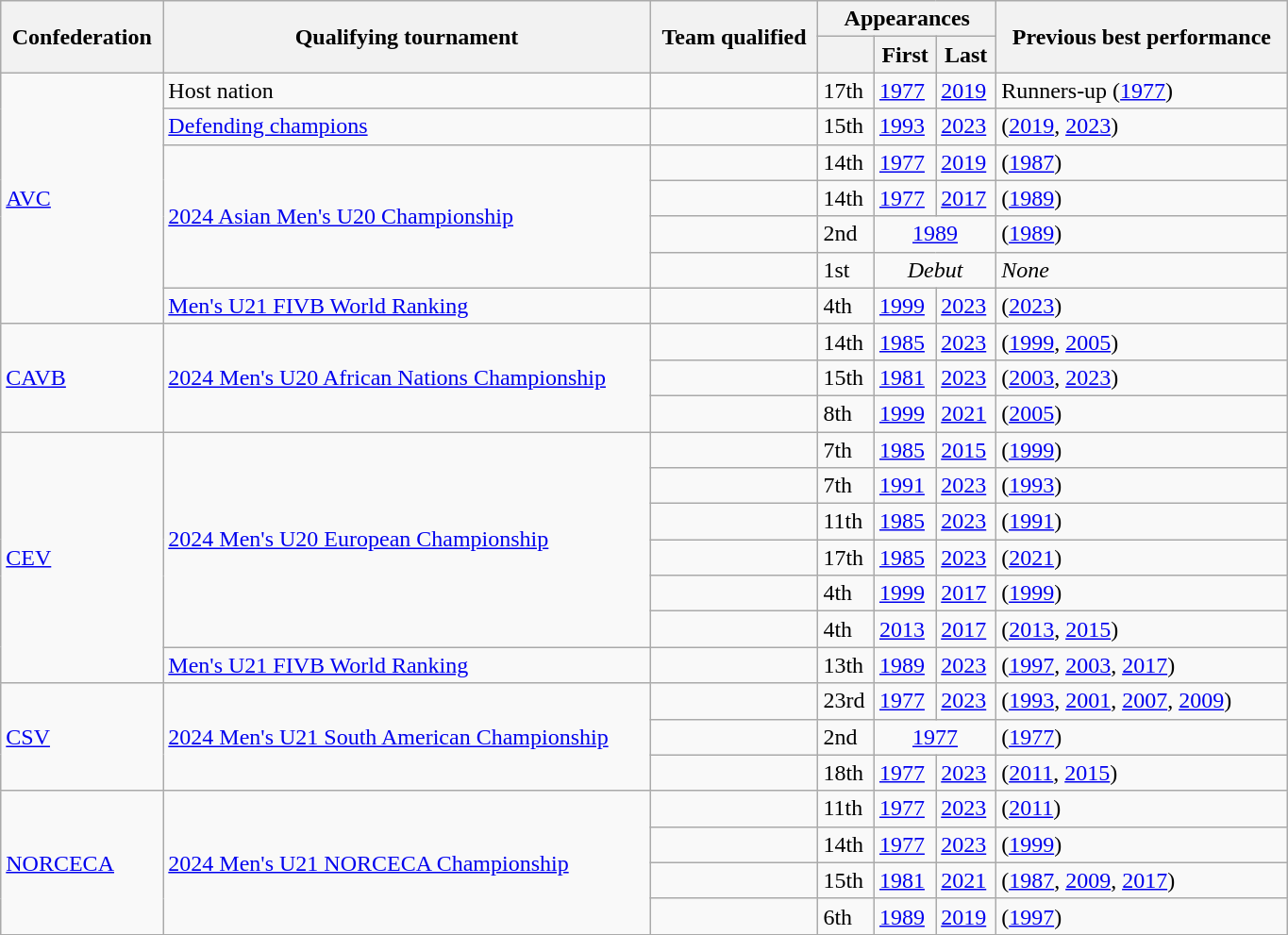<table class="wikitable" width=910>
<tr>
<th rowspan=2>Confederation</th>
<th rowspan=2>Qualifying tournament</th>
<th rowspan=2>Team qualified</th>
<th colspan=3 data-sort-type="number">Appearances</th>
<th rowspan=2>Previous best performance</th>
</tr>
<tr>
<th></th>
<th>First</th>
<th>Last</th>
</tr>
<tr>
<td rowspan=7><a href='#'>AVC</a><br></td>
<td>Host nation</td>
<td></td>
<td>17th</td>
<td><a href='#'>1977</a></td>
<td><a href='#'>2019</a></td>
<td>Runners-up (<a href='#'>1977</a>)</td>
</tr>
<tr>
<td><a href='#'>Defending champions</a></td>
<td></td>
<td>15th</td>
<td><a href='#'>1993</a></td>
<td><a href='#'>2023</a></td>
<td> (<a href='#'>2019</a>, <a href='#'>2023</a>)</td>
</tr>
<tr>
<td rowspan=4><a href='#'>2024 Asian Men's U20 Championship</a><br></td>
<td></td>
<td>14th</td>
<td><a href='#'>1977</a></td>
<td><a href='#'>2019</a></td>
<td> (<a href='#'>1987</a>)</td>
</tr>
<tr>
<td></td>
<td>14th</td>
<td><a href='#'>1977</a></td>
<td><a href='#'>2017</a></td>
<td> (<a href='#'>1989</a>)</td>
</tr>
<tr>
<td></td>
<td>2nd</td>
<td align="center" colspan=2><a href='#'>1989</a></td>
<td> (<a href='#'>1989</a>)</td>
</tr>
<tr>
<td></td>
<td>1st</td>
<td colspan=2 align=center><em>Debut</em></td>
<td><em>None</em></td>
</tr>
<tr>
<td><a href='#'>Men's U21 FIVB World Ranking</a></td>
<td></td>
<td>4th</td>
<td><a href='#'>1999</a></td>
<td><a href='#'>2023</a></td>
<td> (<a href='#'>2023</a>)</td>
</tr>
<tr>
<td rowspan=3><a href='#'>CAVB</a><br></td>
<td rowspan=3><a href='#'>2024 Men's U20 African Nations Championship</a><br></td>
<td></td>
<td>14th</td>
<td><a href='#'>1985</a></td>
<td><a href='#'>2023</a></td>
<td> (<a href='#'>1999</a>, <a href='#'>2005</a>)</td>
</tr>
<tr>
<td></td>
<td>15th</td>
<td><a href='#'>1981</a></td>
<td><a href='#'>2023</a></td>
<td> (<a href='#'>2003</a>, <a href='#'>2023</a>)</td>
</tr>
<tr>
<td></td>
<td>8th</td>
<td><a href='#'>1999</a></td>
<td><a href='#'>2021</a></td>
<td> (<a href='#'>2005</a>)</td>
</tr>
<tr>
<td rowspan=7><a href='#'>CEV</a><br></td>
<td rowspan=6><a href='#'>2024 Men's U20 European Championship</a><br></td>
<td></td>
<td>7th</td>
<td><a href='#'>1985</a></td>
<td><a href='#'>2015</a></td>
<td> (<a href='#'>1999</a>)</td>
</tr>
<tr>
<td></td>
<td>7th</td>
<td><a href='#'>1991</a></td>
<td><a href='#'>2023</a></td>
<td> (<a href='#'>1993</a>)</td>
</tr>
<tr>
<td></td>
<td>11th</td>
<td><a href='#'>1985</a></td>
<td><a href='#'>2023</a></td>
<td> (<a href='#'>1991</a>)</td>
</tr>
<tr>
<td></td>
<td>17th</td>
<td><a href='#'>1985</a></td>
<td><a href='#'>2023</a></td>
<td> (<a href='#'>2021</a>)</td>
</tr>
<tr>
<td></td>
<td>4th</td>
<td><a href='#'>1999</a></td>
<td><a href='#'>2017</a></td>
<td> (<a href='#'>1999</a>)</td>
</tr>
<tr>
<td></td>
<td>4th</td>
<td><a href='#'>2013</a></td>
<td><a href='#'>2017</a></td>
<td> (<a href='#'>2013</a>, <a href='#'>2015</a>)</td>
</tr>
<tr>
<td><a href='#'>Men's U21 FIVB World Ranking</a></td>
<td></td>
<td>13th</td>
<td><a href='#'>1989</a></td>
<td><a href='#'>2023</a></td>
<td> (<a href='#'>1997</a>, <a href='#'>2003</a>, <a href='#'>2017</a>)</td>
</tr>
<tr>
<td rowspan=3><a href='#'>CSV</a><br></td>
<td rowspan=3><a href='#'>2024 Men's U21 South American Championship</a><br></td>
<td></td>
<td>23rd</td>
<td><a href='#'>1977</a></td>
<td><a href='#'>2023</a></td>
<td> (<a href='#'>1993</a>, <a href='#'>2001</a>, <a href='#'>2007</a>, <a href='#'>2009</a>)</td>
</tr>
<tr>
<td></td>
<td>2nd</td>
<td colspan=2 align=center><a href='#'>1977</a></td>
<td> (<a href='#'>1977</a>)</td>
</tr>
<tr>
<td></td>
<td>18th</td>
<td><a href='#'>1977</a></td>
<td><a href='#'>2023</a></td>
<td> (<a href='#'>2011</a>, <a href='#'>2015</a>)</td>
</tr>
<tr>
<td rowspan=4><a href='#'>NORCECA</a><br></td>
<td rowspan=4><a href='#'>2024 Men's U21 NORCECA Championship</a><br></td>
<td></td>
<td>11th</td>
<td><a href='#'>1977</a></td>
<td><a href='#'>2023</a></td>
<td> (<a href='#'>2011</a>)</td>
</tr>
<tr>
<td></td>
<td>14th</td>
<td><a href='#'>1977</a></td>
<td><a href='#'>2023</a></td>
<td> (<a href='#'>1999</a>)</td>
</tr>
<tr>
<td></td>
<td>15th</td>
<td><a href='#'>1981</a></td>
<td><a href='#'>2021</a></td>
<td> (<a href='#'>1987</a>, <a href='#'>2009</a>, <a href='#'>2017</a>)</td>
</tr>
<tr>
<td></td>
<td>6th</td>
<td><a href='#'>1989</a></td>
<td><a href='#'>2019</a></td>
<td> (<a href='#'>1997</a>)</td>
</tr>
</table>
